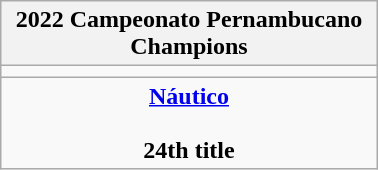<table class="wikitable" style="text-align: center; margin: 0 auto; width: 20%">
<tr>
<th>2022 Campeonato Pernambucano Champions</th>
</tr>
<tr>
<td></td>
</tr>
<tr>
<td><strong><a href='#'>Náutico</a></strong><br><br><strong>24th title</strong></td>
</tr>
</table>
